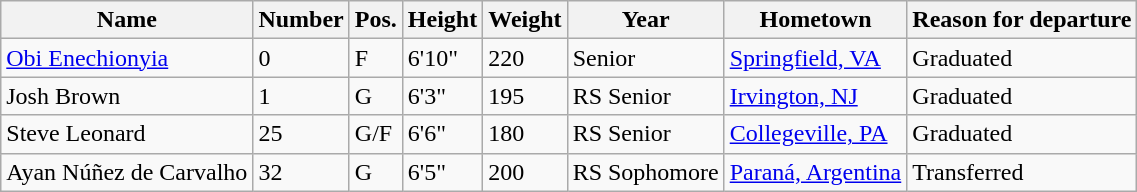<table class="wikitable sortable" border="1">
<tr>
<th>Name</th>
<th>Number</th>
<th>Pos.</th>
<th>Height</th>
<th>Weight</th>
<th>Year</th>
<th>Hometown</th>
<th class="unsortable">Reason for departure</th>
</tr>
<tr>
<td><a href='#'>Obi Enechionyia</a></td>
<td>0</td>
<td>F</td>
<td>6'10"</td>
<td>220</td>
<td>Senior</td>
<td><a href='#'>Springfield, VA</a></td>
<td>Graduated</td>
</tr>
<tr>
<td>Josh Brown</td>
<td>1</td>
<td>G</td>
<td>6'3"</td>
<td>195</td>
<td>RS Senior</td>
<td><a href='#'>Irvington, NJ</a></td>
<td>Graduated</td>
</tr>
<tr>
<td>Steve Leonard</td>
<td>25</td>
<td>G/F</td>
<td>6'6"</td>
<td>180</td>
<td>RS Senior</td>
<td><a href='#'>Collegeville, PA</a></td>
<td>Graduated</td>
</tr>
<tr>
<td>Ayan Núñez de Carvalho</td>
<td>32</td>
<td>G</td>
<td>6'5"</td>
<td>200</td>
<td>RS Sophomore</td>
<td><a href='#'>Paraná, Argentina</a></td>
<td>Transferred</td>
</tr>
</table>
